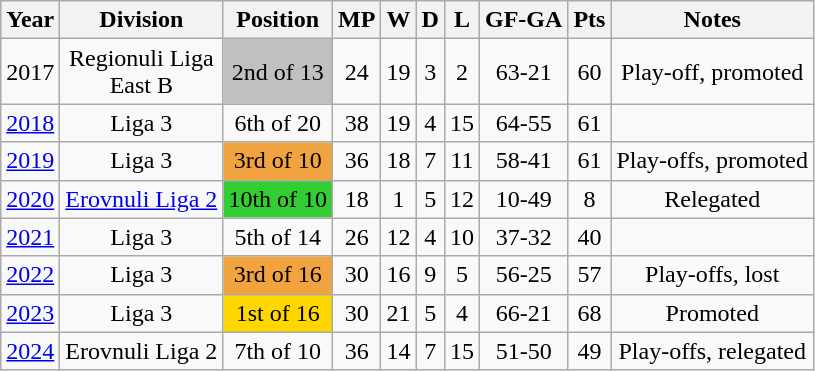<table class="wikitable sortable" style="text-align: center">
<tr>
<th>Year</th>
<th>Division</th>
<th>Position</th>
<th>MP</th>
<th>W</th>
<th>D</th>
<th>L</th>
<th>GF-GA</th>
<th>Pts</th>
<th>Notes</th>
</tr>
<tr>
<td>2017</td>
<td>Regionuli Liga <br>East B</td>
<td bgcolor=Silver>2nd of 13</td>
<td>24</td>
<td>19</td>
<td>3</td>
<td>2</td>
<td>63-21</td>
<td>60</td>
<td>Play-off, promoted</td>
</tr>
<tr>
<td><a href='#'>2018</a></td>
<td>Liga 3</td>
<td>6th of 20</td>
<td>38</td>
<td>19</td>
<td>4</td>
<td>15</td>
<td>64-55</td>
<td>61</td>
<td></td>
</tr>
<tr>
<td><a href='#'>2019</a></td>
<td>Liga 3</td>
<td bgcolor=#F1A33F>3rd of 10</td>
<td>36</td>
<td>18</td>
<td>7</td>
<td>11</td>
<td>58-41</td>
<td>61</td>
<td>Play-offs, promoted </td>
</tr>
<tr>
<td><a href='#'>2020</a></td>
<td><a href='#'>Erovnuli Liga 2</a></td>
<td bgcolor=LimeGreen>10th of 10</td>
<td>18</td>
<td>1</td>
<td>5</td>
<td>12</td>
<td>10-49</td>
<td>8</td>
<td>Relegated</td>
</tr>
<tr>
<td><a href='#'>2021</a></td>
<td>Liga 3</td>
<td>5th of 14</td>
<td>26</td>
<td>12</td>
<td>4</td>
<td>10</td>
<td>37-32</td>
<td>40</td>
<td></td>
</tr>
<tr>
<td><a href='#'>2022</a></td>
<td>Liga 3</td>
<td bgcolor=#F1A33F>3rd of 16</td>
<td>30</td>
<td>16</td>
<td>9</td>
<td>5</td>
<td>56-25</td>
<td>57</td>
<td>Play-offs, lost</td>
</tr>
<tr>
<td><a href='#'>2023</a></td>
<td>Liga 3</td>
<td bgcolor=gold>1st of 16</td>
<td>30</td>
<td>21</td>
<td>5</td>
<td>4</td>
<td>66-21</td>
<td>68</td>
<td>Promoted</td>
</tr>
<tr>
<td><a href='#'>2024</a></td>
<td>Erovnuli Liga 2</td>
<td>7th of 10</td>
<td>36</td>
<td>14</td>
<td>7</td>
<td>15</td>
<td>51-50</td>
<td>49</td>
<td>Play-offs, relegated</td>
</tr>
</table>
